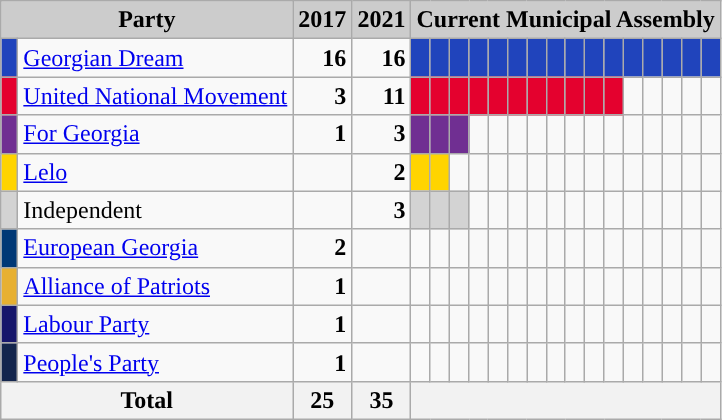<table class="wikitable">
<tr>
<th style="background:#ccc" colspan="2">Party</th>
<th style="background:#ccc">2017</th>
<th style="background:#ccc">2021</th>
<th colspan="44" style="background:#ccc">Current Municipal Assembly</th>
</tr>
<tr>
<td style="background-color: #2044bc"> </td>
<td><a href='#'>Georgian Dream</a></td>
<td style="text-align: right"><strong>16</strong></td>
<td style="text-align: right"><strong>16</strong></td>
<td style="background-color: #2044bc"> </td>
<td style="background-color: #2044bc"> </td>
<td style="background-color: #2044bc"> </td>
<td style="background-color: #2044bc"> </td>
<td style="background-color: #2044bc"> </td>
<td style="background-color: #2044bc"> </td>
<td style="background-color: #2044bc"> </td>
<td style="background-color: #2044bc"> </td>
<td style="background-color: #2044bc"> </td>
<td style="background-color: #2044bc"> </td>
<td style="background-color: #2044bc"> </td>
<td style="background-color: #2044bc"> </td>
<td style="background-color: #2044bc"> </td>
<td style="background-color: #2044bc"> </td>
<td style="background-color: #2044bc"> </td>
<td style="background-color: #2044bc"> </td>
</tr>
<tr>
<td style="background-color: #e4012e"> </td>
<td><a href='#'>United National Movement</a></td>
<td style="text-align: right"><strong>3</strong></td>
<td style="text-align: right"><strong>11</strong></td>
<td style="background-color: #e4012e"> </td>
<td style="background-color: #e4012e"> </td>
<td style="background-color: #e4012e"> </td>
<td style="background-color: #e4012e"> </td>
<td style="background-color: #e4012e"> </td>
<td style="background-color: #e4012e"> </td>
<td style="background-color: #e4012e"> </td>
<td style="background-color: #e4012e"> </td>
<td style="background-color: #e4012e"> </td>
<td style="background-color: #e4012e"> </td>
<td style="background-color: #e4012e"> </td>
<td></td>
<td></td>
<td></td>
<td></td>
<td></td>
</tr>
<tr>
<td style="background-color: #702f92"> </td>
<td><a href='#'>For Georgia</a></td>
<td style="text-align: right"><strong>1</strong></td>
<td style="text-align: right"><strong>3</strong></td>
<td style="background-color: #702f92"> </td>
<td style="background-color: #702f92"> </td>
<td style="background-color: #702f92"> </td>
<td></td>
<td></td>
<td></td>
<td></td>
<td></td>
<td></td>
<td></td>
<td></td>
<td></td>
<td></td>
<td></td>
<td></td>
<td></td>
</tr>
<tr>
<td style="background-color: #FFD400"> </td>
<td><a href='#'>Lelo</a></td>
<td></td>
<td style="text-align: right"><strong>2</strong></td>
<td style="background-color: #FFD400"> </td>
<td style="background-color: #FFD400"> </td>
<td></td>
<td></td>
<td></td>
<td></td>
<td></td>
<td></td>
<td></td>
<td></td>
<td></td>
<td></td>
<td></td>
<td></td>
<td></td>
<td></td>
</tr>
<tr>
<td style="background-color: lightgray"> </td>
<td>Independent</td>
<td></td>
<td style="text-align: right"><strong>3</strong></td>
<td style="background-color: lightgray"> </td>
<td style="background-color: lightgray"> </td>
<td style="background-color: lightgray"> </td>
<td></td>
<td></td>
<td></td>
<td></td>
<td></td>
<td></td>
<td></td>
<td></td>
<td></td>
<td></td>
<td></td>
<td></td>
<td></td>
</tr>
<tr>
<td style="background-color: #003876"> </td>
<td><a href='#'>European Georgia</a></td>
<td style="text-align: right"><strong>2</strong></td>
<td></td>
<td></td>
<td></td>
<td></td>
<td></td>
<td></td>
<td></td>
<td></td>
<td></td>
<td></td>
<td></td>
<td></td>
<td></td>
<td></td>
<td></td>
<td></td>
<td></td>
</tr>
<tr>
<td style="background-color: #e7b031"> </td>
<td><a href='#'>Alliance of Patriots</a></td>
<td style="text-align: right"><strong>1</strong></td>
<td></td>
<td></td>
<td></td>
<td></td>
<td></td>
<td></td>
<td></td>
<td></td>
<td></td>
<td></td>
<td></td>
<td></td>
<td></td>
<td></td>
<td></td>
<td></td>
<td></td>
</tr>
<tr>
<td style="background-color: #16166b"> </td>
<td><a href='#'>Labour Party</a></td>
<td style="text-align: right"><strong>1</strong></td>
<td></td>
<td></td>
<td></td>
<td></td>
<td></td>
<td></td>
<td></td>
<td></td>
<td></td>
<td></td>
<td></td>
<td></td>
<td></td>
<td></td>
<td></td>
<td></td>
<td></td>
</tr>
<tr>
<td style="background-color: #13254d"> </td>
<td><a href='#'>People's Party</a></td>
<td style="text-align: right"><strong>1</strong></td>
<td></td>
<td></td>
<td></td>
<td></td>
<td></td>
<td></td>
<td></td>
<td></td>
<td></td>
<td></td>
<td></td>
<td></td>
<td></td>
<td></td>
<td></td>
<td></td>
<td></td>
</tr>
<tr>
<th colspan=2>Total</th>
<th align=right>25</th>
<th align=right>35</th>
<th colspan="44"> </th>
</tr>
</table>
